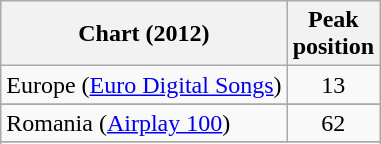<table class="wikitable sortable">
<tr>
<th>Chart (2012)</th>
<th>Peak<br>position</th>
</tr>
<tr>
<td>Europe (<a href='#'>Euro Digital Songs</a>)</td>
<td style="text-align:center;">13</td>
</tr>
<tr>
</tr>
<tr>
</tr>
<tr>
<td>Romania (<a href='#'>Airplay 100</a>)</td>
<td style="text-align:center;">62</td>
</tr>
<tr>
</tr>
<tr>
</tr>
<tr>
</tr>
<tr>
</tr>
</table>
